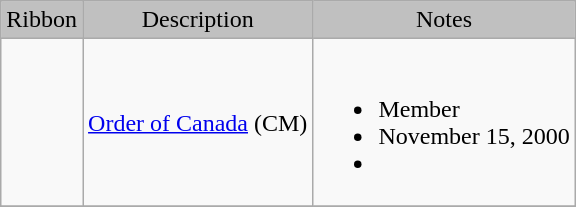<table class="wikitable"  style="margin: auto;">
<tr style="background:silver;" align="center">
<td>Ribbon</td>
<td>Description</td>
<td>Notes</td>
</tr>
<tr>
<td></td>
<td><a href='#'>Order of Canada</a> (CM)</td>
<td><br><ul><li>Member</li><li>November 15, 2000</li><li></li></ul></td>
</tr>
<tr>
</tr>
</table>
